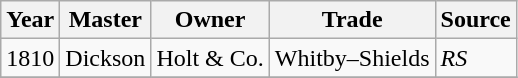<table class=" wikitable">
<tr>
<th>Year</th>
<th>Master</th>
<th>Owner</th>
<th>Trade</th>
<th>Source</th>
</tr>
<tr>
<td>1810</td>
<td>Dickson</td>
<td>Holt & Co.</td>
<td>Whitby–Shields</td>
<td><em>RS</em></td>
</tr>
<tr>
</tr>
</table>
